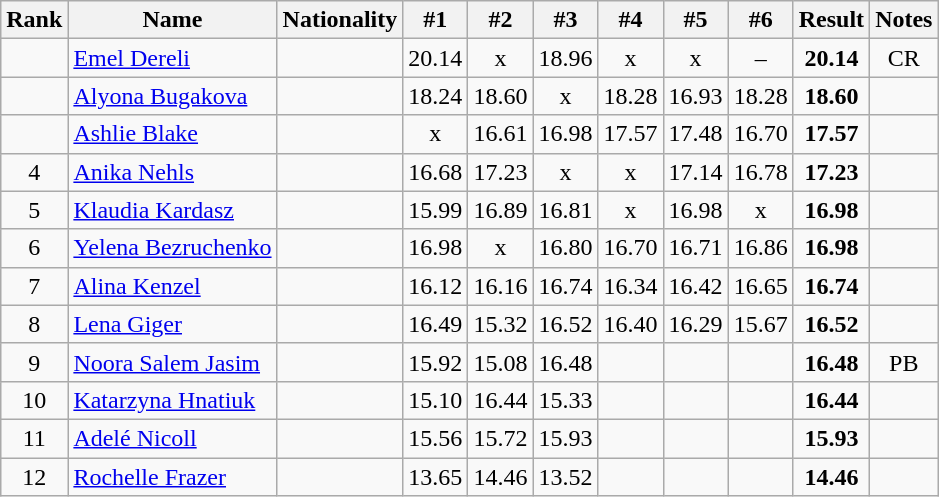<table class="wikitable sortable" style="text-align:center">
<tr>
<th>Rank</th>
<th>Name</th>
<th>Nationality</th>
<th>#1</th>
<th>#2</th>
<th>#3</th>
<th>#4</th>
<th>#5</th>
<th>#6</th>
<th>Result</th>
<th>Notes</th>
</tr>
<tr>
<td></td>
<td align=left><a href='#'>Emel Dereli</a></td>
<td align=left></td>
<td>20.14</td>
<td>x</td>
<td>18.96</td>
<td>x</td>
<td>x</td>
<td>–</td>
<td><strong>20.14</strong></td>
<td>CR</td>
</tr>
<tr>
<td></td>
<td align=left><a href='#'>Alyona Bugakova</a></td>
<td align=left></td>
<td>18.24</td>
<td>18.60</td>
<td>x</td>
<td>18.28</td>
<td>16.93</td>
<td>18.28</td>
<td><strong>18.60</strong></td>
<td></td>
</tr>
<tr>
<td></td>
<td align=left><a href='#'>Ashlie Blake</a></td>
<td align=left></td>
<td>x</td>
<td>16.61</td>
<td>16.98</td>
<td>17.57</td>
<td>17.48</td>
<td>16.70</td>
<td><strong>17.57</strong></td>
<td></td>
</tr>
<tr>
<td>4</td>
<td align=left><a href='#'>Anika Nehls</a></td>
<td align=left></td>
<td>16.68</td>
<td>17.23</td>
<td>x</td>
<td>x</td>
<td>17.14</td>
<td>16.78</td>
<td><strong>17.23</strong></td>
<td></td>
</tr>
<tr>
<td>5</td>
<td align=left><a href='#'>Klaudia Kardasz</a></td>
<td align=left></td>
<td>15.99</td>
<td>16.89</td>
<td>16.81</td>
<td>x</td>
<td>16.98</td>
<td>x</td>
<td><strong>16.98</strong></td>
<td></td>
</tr>
<tr>
<td>6</td>
<td align=left><a href='#'>Yelena Bezruchenko</a></td>
<td align=left></td>
<td>16.98</td>
<td>x</td>
<td>16.80</td>
<td>16.70</td>
<td>16.71</td>
<td>16.86</td>
<td><strong>16.98</strong></td>
<td></td>
</tr>
<tr>
<td>7</td>
<td align=left><a href='#'>Alina Kenzel</a></td>
<td align=left></td>
<td>16.12</td>
<td>16.16</td>
<td>16.74</td>
<td>16.34</td>
<td>16.42</td>
<td>16.65</td>
<td><strong>16.74</strong></td>
<td></td>
</tr>
<tr>
<td>8</td>
<td align=left><a href='#'>Lena Giger</a></td>
<td align=left></td>
<td>16.49</td>
<td>15.32</td>
<td>16.52</td>
<td>16.40</td>
<td>16.29</td>
<td>15.67</td>
<td><strong>16.52</strong></td>
<td></td>
</tr>
<tr>
<td>9</td>
<td align=left><a href='#'>Noora Salem Jasim</a></td>
<td align=left></td>
<td>15.92</td>
<td>15.08</td>
<td>16.48</td>
<td></td>
<td></td>
<td></td>
<td><strong>16.48</strong></td>
<td>PB</td>
</tr>
<tr>
<td>10</td>
<td align=left><a href='#'>Katarzyna Hnatiuk</a></td>
<td align=left></td>
<td>15.10</td>
<td>16.44</td>
<td>15.33</td>
<td></td>
<td></td>
<td></td>
<td><strong>16.44</strong></td>
<td></td>
</tr>
<tr>
<td>11</td>
<td align=left><a href='#'>Adelé Nicoll</a></td>
<td align=left></td>
<td>15.56</td>
<td>15.72</td>
<td>15.93</td>
<td></td>
<td></td>
<td></td>
<td><strong>15.93</strong></td>
<td></td>
</tr>
<tr>
<td>12</td>
<td align=left><a href='#'>Rochelle Frazer</a></td>
<td align=left></td>
<td>13.65</td>
<td>14.46</td>
<td>13.52</td>
<td></td>
<td></td>
<td></td>
<td><strong>14.46</strong></td>
<td></td>
</tr>
</table>
